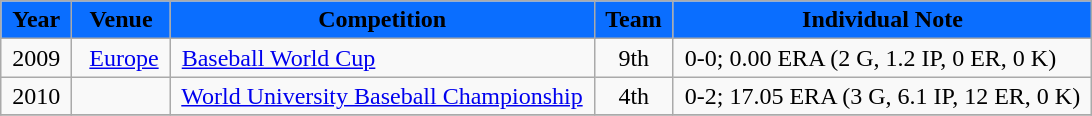<table class="wikitable">
<tr>
<th style="background:#0A6EFF"><span>Year</span></th>
<th style="background:#0A6EFF"><span>Venue</span></th>
<th style="background:#0A6EFF"><span>Competition</span></th>
<th style="background:#0A6EFF"><span> Team </span></th>
<th style="background:#0A6EFF"><span>Individual Note</span></th>
</tr>
<tr>
<td> 2009 </td>
<td>  <a href='#'>Europe</a> </td>
<td> <a href='#'>Baseball World Cup</a> </td>
<td style="text-align:center"> 9th </td>
<td> 0-0; 0.00 ERA (2 G, 1.2 IP, 0 ER, 0 K) </td>
</tr>
<tr>
<td> 2010 </td>
<td> </td>
<td> <a href='#'>World University Baseball Championship</a> </td>
<td style="text-align:center">4th</td>
<td> 0-2; 17.05 ERA (3 G, 6.1 IP, 12 ER, 0 K) </td>
</tr>
<tr>
</tr>
</table>
